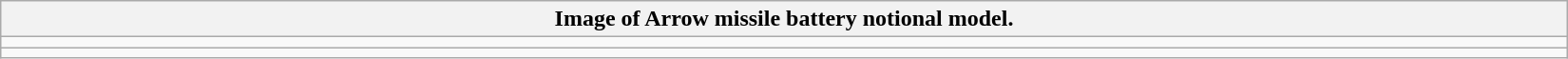<table class="wikitable collapsible collapsed"  style="margin:auto; width:87%;">
<tr>
<th>Image of Arrow missile battery notional model.</th>
</tr>
<tr>
<td></td>
</tr>
<tr>
<td></td>
</tr>
</table>
